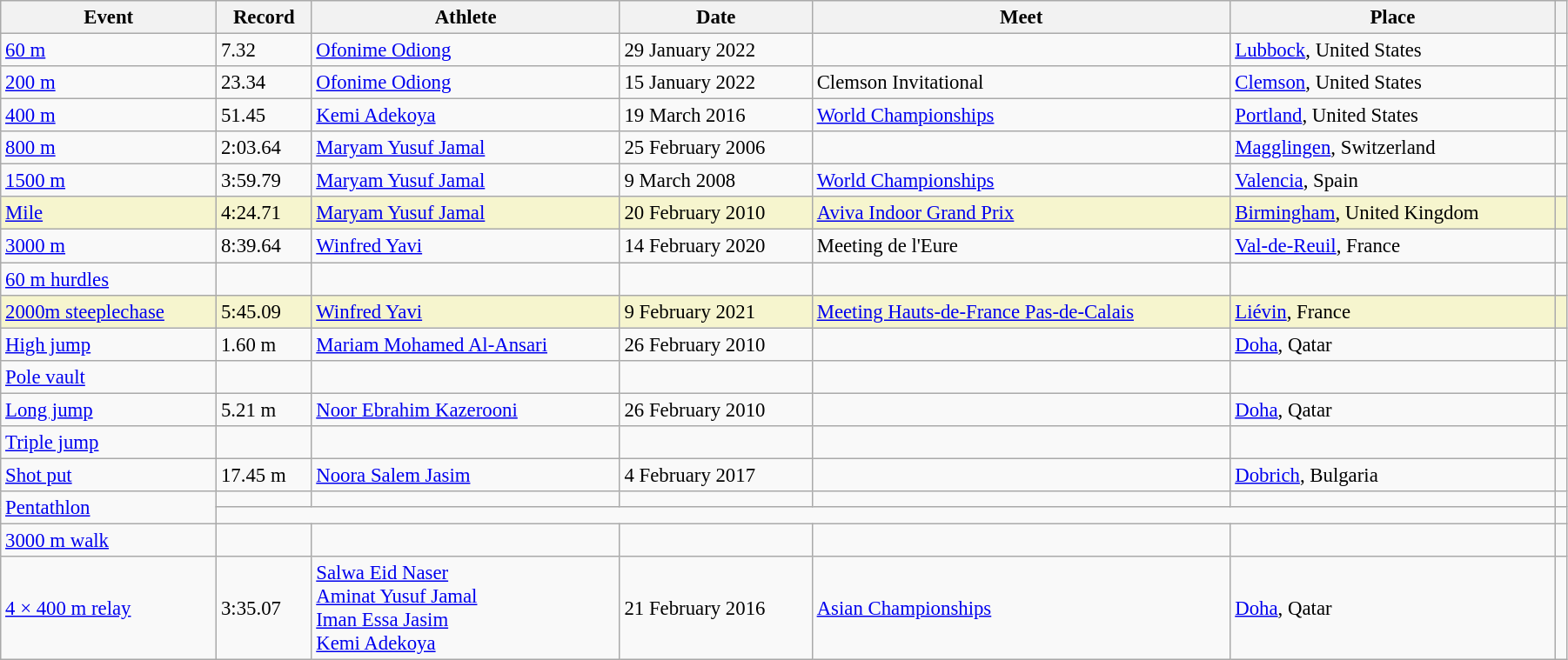<table class="wikitable" style="font-size:95%; width: 95%;">
<tr>
<th>Event</th>
<th>Record</th>
<th>Athlete</th>
<th>Date</th>
<th>Meet</th>
<th>Place</th>
<th></th>
</tr>
<tr>
<td><a href='#'>60 m</a></td>
<td>7.32</td>
<td><a href='#'>Ofonime Odiong</a></td>
<td>29 January 2022</td>
<td></td>
<td><a href='#'>Lubbock</a>, United States</td>
<td></td>
</tr>
<tr>
<td><a href='#'>200 m</a></td>
<td>23.34</td>
<td><a href='#'>Ofonime Odiong</a></td>
<td>15 January 2022</td>
<td>Clemson Invitational</td>
<td><a href='#'>Clemson</a>, United States</td>
<td></td>
</tr>
<tr>
<td><a href='#'>400 m</a></td>
<td>51.45</td>
<td><a href='#'>Kemi Adekoya</a></td>
<td>19 March 2016</td>
<td><a href='#'>World Championships</a></td>
<td><a href='#'>Portland</a>, United States</td>
<td></td>
</tr>
<tr>
<td><a href='#'>800 m</a></td>
<td>2:03.64</td>
<td><a href='#'>Maryam Yusuf Jamal</a></td>
<td>25 February 2006</td>
<td></td>
<td><a href='#'>Magglingen</a>, Switzerland</td>
<td></td>
</tr>
<tr>
<td><a href='#'>1500 m</a></td>
<td>3:59.79</td>
<td><a href='#'>Maryam Yusuf Jamal</a></td>
<td>9 March 2008</td>
<td><a href='#'>World Championships</a></td>
<td><a href='#'>Valencia</a>, Spain</td>
<td></td>
</tr>
<tr style="background:#f6F5CE;">
<td><a href='#'>Mile</a></td>
<td>4:24.71</td>
<td><a href='#'>Maryam Yusuf Jamal</a></td>
<td>20 February 2010</td>
<td><a href='#'>Aviva Indoor Grand Prix</a></td>
<td><a href='#'>Birmingham</a>, United Kingdom</td>
<td></td>
</tr>
<tr>
<td><a href='#'>3000 m</a></td>
<td>8:39.64</td>
<td><a href='#'>Winfred Yavi</a></td>
<td>14 February 2020</td>
<td>Meeting de l'Eure</td>
<td><a href='#'>Val-de-Reuil</a>, France</td>
<td></td>
</tr>
<tr>
<td><a href='#'>60 m hurdles</a></td>
<td></td>
<td></td>
<td></td>
<td></td>
<td></td>
<td></td>
</tr>
<tr style="background:#f6F5CE;">
<td><a href='#'>2000m steeplechase</a></td>
<td>5:45.09</td>
<td><a href='#'>Winfred Yavi</a></td>
<td>9 February 2021</td>
<td><a href='#'>Meeting Hauts-de-France Pas-de-Calais</a></td>
<td><a href='#'>Liévin</a>, France</td>
<td></td>
</tr>
<tr>
<td><a href='#'>High jump</a></td>
<td>1.60 m</td>
<td><a href='#'>Mariam Mohamed Al-Ansari</a></td>
<td>26 February 2010</td>
<td></td>
<td><a href='#'>Doha</a>, Qatar</td>
<td></td>
</tr>
<tr>
<td><a href='#'>Pole vault</a></td>
<td></td>
<td></td>
<td></td>
<td></td>
<td></td>
<td></td>
</tr>
<tr>
<td><a href='#'>Long jump</a></td>
<td>5.21 m</td>
<td><a href='#'>Noor Ebrahim Kazerooni</a></td>
<td>26 February 2010</td>
<td></td>
<td><a href='#'>Doha</a>, Qatar</td>
<td></td>
</tr>
<tr>
<td><a href='#'>Triple jump</a></td>
<td></td>
<td></td>
<td></td>
<td></td>
<td></td>
<td></td>
</tr>
<tr>
<td><a href='#'>Shot put</a></td>
<td>17.45 m</td>
<td><a href='#'>Noora Salem Jasim</a></td>
<td>4 February 2017</td>
<td></td>
<td><a href='#'>Dobrich</a>, Bulgaria</td>
<td></td>
</tr>
<tr>
<td rowspan=2><a href='#'>Pentathlon</a></td>
<td></td>
<td></td>
<td></td>
<td></td>
<td></td>
<td></td>
</tr>
<tr>
<td colspan=5></td>
<td></td>
</tr>
<tr>
<td><a href='#'>3000 m walk</a></td>
<td></td>
<td></td>
<td></td>
<td></td>
<td></td>
<td></td>
</tr>
<tr>
<td><a href='#'>4 × 400 m relay</a></td>
<td>3:35.07</td>
<td><a href='#'>Salwa Eid Naser</a><br><a href='#'>Aminat Yusuf Jamal</a><br><a href='#'>Iman Essa Jasim</a><br><a href='#'>Kemi Adekoya</a></td>
<td>21 February 2016</td>
<td><a href='#'>Asian Championships</a></td>
<td><a href='#'>Doha</a>, Qatar</td>
<td></td>
</tr>
</table>
